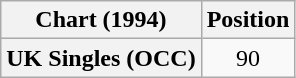<table class="wikitable plainrowheaders" style="text-align:center">
<tr>
<th scope="col">Chart (1994)</th>
<th scope="col">Position</th>
</tr>
<tr>
<th scope="row">UK Singles (OCC)</th>
<td>90</td>
</tr>
</table>
